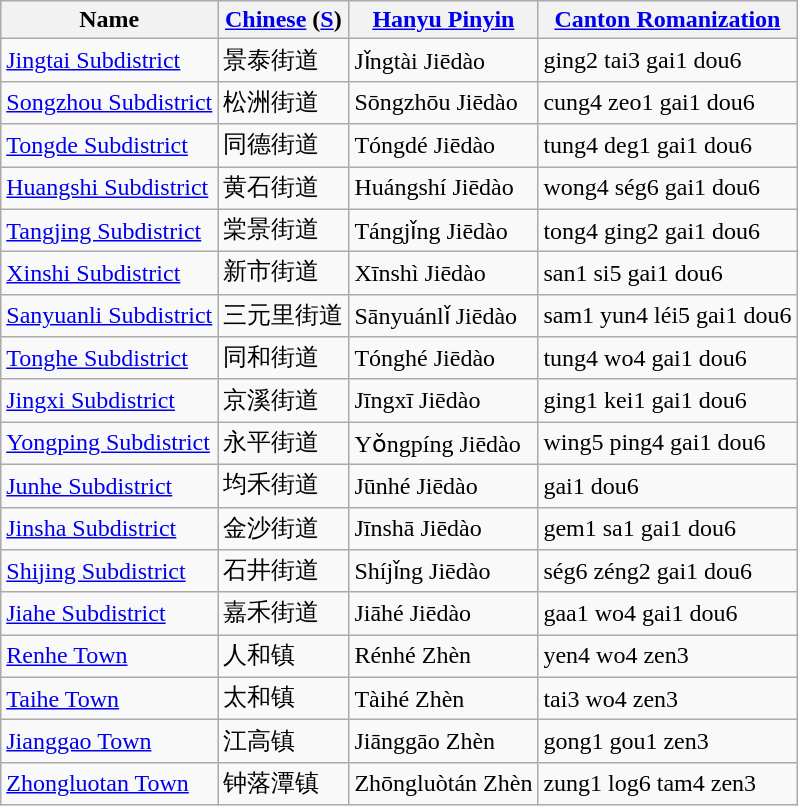<table class="wikitable">
<tr>
<th>Name</th>
<th><a href='#'>Chinese</a> (<a href='#'>S</a>)</th>
<th><a href='#'>Hanyu Pinyin</a></th>
<th><a href='#'>Canton Romanization</a></th>
</tr>
<tr>
<td><a href='#'>Jingtai Subdistrict</a></td>
<td>景泰街道</td>
<td>Jǐngtài Jiēdào</td>
<td>ging2 tai3 gai1 dou6</td>
</tr>
<tr>
<td><a href='#'>Songzhou Subdistrict</a></td>
<td>松洲街道</td>
<td>Sōngzhōu Jiēdào</td>
<td>cung4 zeo1 gai1 dou6</td>
</tr>
<tr>
<td><a href='#'>Tongde Subdistrict</a></td>
<td>同德街道</td>
<td>Tóngdé Jiēdào</td>
<td>tung4 deg1 gai1 dou6</td>
</tr>
<tr>
<td><a href='#'>Huangshi Subdistrict</a></td>
<td>黄石街道</td>
<td>Huángshí Jiēdào</td>
<td>wong4 ség6 gai1 dou6</td>
</tr>
<tr>
<td><a href='#'>Tangjing Subdistrict</a></td>
<td>棠景街道</td>
<td>Tángjǐng Jiēdào</td>
<td>tong4 ging2 gai1 dou6</td>
</tr>
<tr>
<td><a href='#'>Xinshi Subdistrict</a></td>
<td>新市街道</td>
<td>Xīnshì Jiēdào</td>
<td>san1 si5 gai1 dou6</td>
</tr>
<tr>
<td><a href='#'>Sanyuanli Subdistrict</a></td>
<td>三元里街道</td>
<td>Sānyuánlǐ Jiēdào</td>
<td>sam1 yun4 léi5 gai1 dou6</td>
</tr>
<tr>
<td><a href='#'>Tonghe Subdistrict</a></td>
<td>同和街道</td>
<td>Tónghé Jiēdào</td>
<td>tung4 wo4 gai1 dou6</td>
</tr>
<tr>
<td><a href='#'>Jingxi Subdistrict</a></td>
<td>京溪街道</td>
<td>Jīngxī Jiēdào</td>
<td>ging1 kei1 gai1 dou6</td>
</tr>
<tr>
<td><a href='#'>Yongping Subdistrict</a></td>
<td>永平街道</td>
<td>Yǒngpíng Jiēdào</td>
<td>wing5 ping4 gai1 dou6</td>
</tr>
<tr>
<td><a href='#'>Junhe Subdistrict</a></td>
<td>均禾街道</td>
<td>Jūnhé Jiēdào</td>
<td>gai1 dou6</td>
</tr>
<tr>
<td><a href='#'>Jinsha Subdistrict</a></td>
<td>金沙街道</td>
<td>Jīnshā Jiēdào</td>
<td>gem1 sa1 gai1 dou6</td>
</tr>
<tr>
<td><a href='#'>Shijing Subdistrict</a></td>
<td>石井街道</td>
<td>Shíjǐng Jiēdào</td>
<td>ség6 zéng2 gai1 dou6</td>
</tr>
<tr>
<td><a href='#'>Jiahe Subdistrict</a></td>
<td>嘉禾街道</td>
<td>Jiāhé Jiēdào</td>
<td>gaa1 wo4 gai1 dou6</td>
</tr>
<tr>
<td><a href='#'>Renhe Town</a></td>
<td>人和镇</td>
<td>Rénhé Zhèn</td>
<td>yen4 wo4 zen3</td>
</tr>
<tr>
<td><a href='#'>Taihe Town</a></td>
<td>太和镇</td>
<td>Tàihé Zhèn</td>
<td>tai3 wo4 zen3</td>
</tr>
<tr>
<td><a href='#'>Jianggao Town</a></td>
<td>江高镇</td>
<td>Jiānggāo Zhèn</td>
<td>gong1 gou1 zen3</td>
</tr>
<tr>
<td><a href='#'>Zhongluotan Town</a></td>
<td>钟落潭镇</td>
<td>Zhōngluòtán Zhèn</td>
<td>zung1 log6 tam4 zen3</td>
</tr>
</table>
